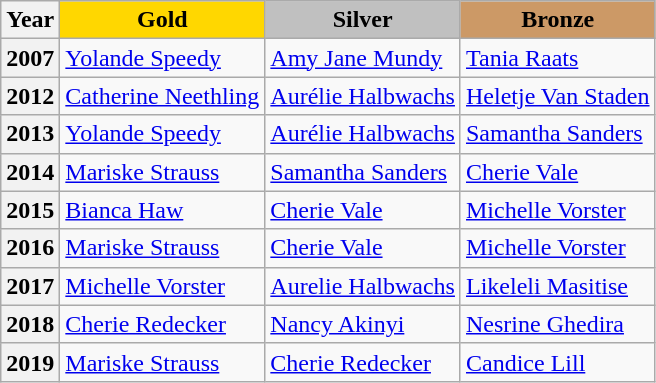<table class="wikitable">
<tr>
<th align="center">Year</th>
<td align="center"  bgcolor="gold"><strong>Gold</strong></td>
<td align="center"  bgcolor="silver"><strong>Silver</strong></td>
<td align="center"  bgcolor="#CC9966"><strong>Bronze</strong></td>
</tr>
<tr>
<th>2007</th>
<td> <a href='#'>Yolande Speedy</a></td>
<td> <a href='#'>Amy Jane Mundy</a></td>
<td> <a href='#'>Tania Raats</a></td>
</tr>
<tr>
<th>2012</th>
<td> <a href='#'>Catherine Neethling</a></td>
<td> <a href='#'>Aurélie Halbwachs</a></td>
<td> <a href='#'>Heletje Van Staden</a></td>
</tr>
<tr>
<th>2013</th>
<td> <a href='#'>Yolande Speedy</a></td>
<td> <a href='#'>Aurélie Halbwachs</a></td>
<td> <a href='#'>Samantha Sanders</a></td>
</tr>
<tr>
<th>2014</th>
<td> <a href='#'>Mariske Strauss</a></td>
<td> <a href='#'>Samantha Sanders</a></td>
<td> <a href='#'>Cherie Vale</a></td>
</tr>
<tr>
<th>2015</th>
<td> <a href='#'>Bianca Haw</a></td>
<td> <a href='#'>Cherie Vale</a></td>
<td> <a href='#'>Michelle Vorster</a></td>
</tr>
<tr>
<th>2016</th>
<td> <a href='#'>Mariske Strauss</a></td>
<td> <a href='#'>Cherie Vale</a></td>
<td> <a href='#'>Michelle Vorster</a></td>
</tr>
<tr>
<th>2017</th>
<td> <a href='#'>Michelle Vorster</a></td>
<td> <a href='#'>Aurelie Halbwachs</a></td>
<td> <a href='#'>Likeleli Masitise</a></td>
</tr>
<tr>
<th>2018</th>
<td> <a href='#'>Cherie Redecker</a></td>
<td> <a href='#'>Nancy Akinyi</a></td>
<td> <a href='#'>Nesrine Ghedira</a></td>
</tr>
<tr>
<th>2019</th>
<td> <a href='#'>Mariske Strauss</a></td>
<td> <a href='#'>Cherie Redecker</a></td>
<td> <a href='#'>Candice Lill</a></td>
</tr>
</table>
